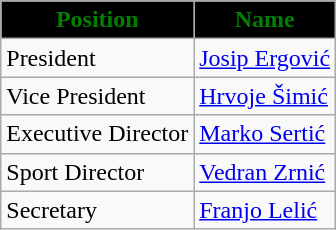<table class="wikitable">
<tr>
<th style="color:green; background:black">Position</th>
<th style="color:green; background:black">Name</th>
</tr>
<tr>
<td>President</td>
<td> <a href='#'>Josip Ergović</a></td>
</tr>
<tr>
<td>Vice President</td>
<td> <a href='#'>Hrvoje Šimić</a></td>
</tr>
<tr>
<td>Executive Director</td>
<td> <a href='#'>Marko Sertić</a></td>
</tr>
<tr>
<td>Sport Director</td>
<td> <a href='#'>Vedran Zrnić</a></td>
</tr>
<tr>
<td>Secretary</td>
<td> <a href='#'>Franjo Lelić</a></td>
</tr>
</table>
